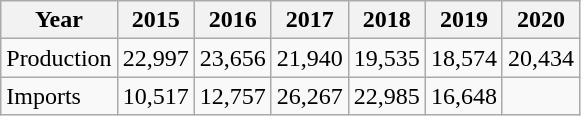<table class="wikitable sortable">
<tr>
<th>Year</th>
<th>2015</th>
<th>2016</th>
<th>2017</th>
<th>2018</th>
<th>2019</th>
<th>2020</th>
</tr>
<tr>
<td>Production</td>
<td>22,997</td>
<td>23,656</td>
<td>21,940</td>
<td>19,535</td>
<td>18,574</td>
<td>20,434</td>
</tr>
<tr>
<td>Imports</td>
<td>10,517</td>
<td>12,757</td>
<td>26,267</td>
<td>22,985</td>
<td>16,648</td>
<td></td>
</tr>
</table>
